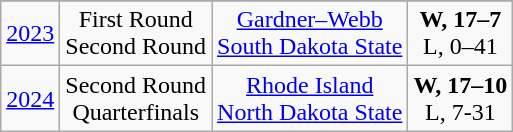<table class="wikitable">
<tr>
</tr>
<tr align="center">
<td><a href='#'>2023</a></td>
<td>First Round<br>Second Round</td>
<td><a href='#'>Gardner–Webb</a><br><a href='#'>South Dakota State</a></td>
<td><strong>W, 17–7</strong><br>L, 0–41</td>
</tr>
<tr align="center">
<td><a href='#'>2024</a></td>
<td>Second Round<br>Quarterfinals</td>
<td><a href='#'>Rhode Island</a><br><a href='#'>North Dakota State</a></td>
<td><strong>W, 17–10</strong><br>L, 7-31</td>
</tr>
</table>
